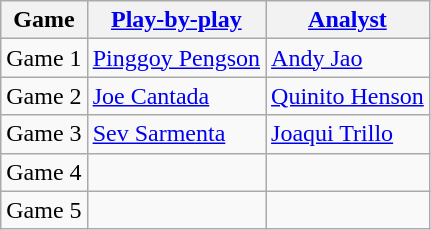<table class=wikitable>
<tr>
<th>Game</th>
<th><a href='#'>Play-by-play</a></th>
<th><a href='#'>Analyst</a></th>
</tr>
<tr>
<td>Game 1</td>
<td><a href='#'>Pinggoy Pengson</a></td>
<td><a href='#'>Andy Jao</a></td>
</tr>
<tr>
<td>Game 2</td>
<td><a href='#'>Joe Cantada</a></td>
<td><a href='#'>Quinito Henson</a></td>
</tr>
<tr>
<td>Game 3</td>
<td><a href='#'>Sev Sarmenta</a></td>
<td><a href='#'>Joaqui Trillo</a></td>
</tr>
<tr>
<td>Game 4</td>
<td></td>
<td></td>
</tr>
<tr>
<td>Game 5</td>
<td></td>
<td></td>
</tr>
</table>
